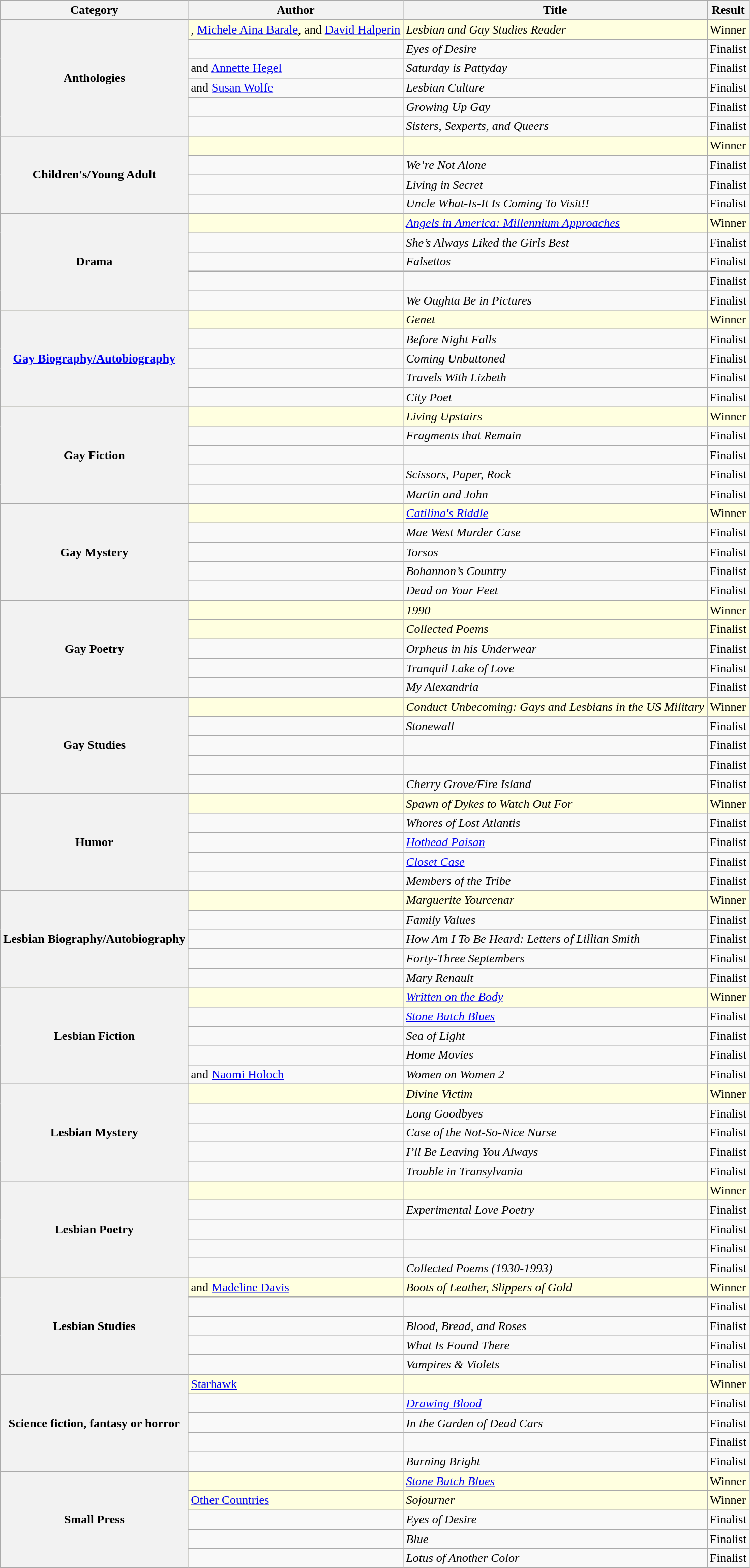<table class="wikitable sortable mw-collapsible">
<tr>
<th>Category</th>
<th>Author</th>
<th>Title</th>
<th>Result</th>
</tr>
<tr style=background:lightyellow>
<th rowspan="6">Anthologies</th>
<td>, <a href='#'>Michele Aina Barale</a>, and <a href='#'>David Halperin</a></td>
<td><em>Lesbian and Gay Studies Reader</em></td>
<td>Winner</td>
</tr>
<tr>
<td></td>
<td><em>Eyes of Desire</em></td>
<td>Finalist</td>
</tr>
<tr>
<td> and <a href='#'>Annette Hegel</a></td>
<td><em>Saturday is Pattyday</em></td>
<td>Finalist</td>
</tr>
<tr>
<td> and <a href='#'>Susan Wolfe</a></td>
<td><em>Lesbian Culture</em></td>
<td>Finalist</td>
</tr>
<tr>
<td></td>
<td><em>Growing Up Gay</em></td>
<td>Finalist</td>
</tr>
<tr>
<td></td>
<td><em>Sisters, Sexperts, and Queers</em></td>
<td>Finalist</td>
</tr>
<tr style="background:lightyellow">
<th rowspan="4">Children's/Young Adult</th>
<td></td>
<td><em></em></td>
<td>Winner</td>
</tr>
<tr>
<td></td>
<td><em>We’re Not Alone</em></td>
<td>Finalist</td>
</tr>
<tr>
<td></td>
<td><em>Living in Secret</em></td>
<td>Finalist</td>
</tr>
<tr>
<td></td>
<td><em>Uncle What-Is-It Is Coming To Visit!!</em></td>
<td>Finalist</td>
</tr>
<tr style="background:lightyellow">
<th rowspan="5">Drama</th>
<td></td>
<td><em><a href='#'>Angels in America: Millennium Approaches</a></em></td>
<td>Winner</td>
</tr>
<tr>
<td></td>
<td><em>She’s Always Liked the Girls Best</em></td>
<td>Finalist</td>
</tr>
<tr>
<td></td>
<td><em>Falsettos</em></td>
<td>Finalist</td>
</tr>
<tr>
<td></td>
<td><em></em></td>
<td>Finalist</td>
</tr>
<tr>
<td></td>
<td><em>We Oughta Be in Pictures</em></td>
<td>Finalist</td>
</tr>
<tr style="background:lightyellow">
<th rowspan="5"><a href='#'>Gay Biography/Autobiography</a></th>
<td></td>
<td><em>Genet</em></td>
<td>Winner</td>
</tr>
<tr>
<td></td>
<td><em>Before Night Falls</em></td>
<td>Finalist</td>
</tr>
<tr>
<td></td>
<td><em>Coming Unbuttoned</em></td>
<td>Finalist</td>
</tr>
<tr>
<td></td>
<td><em>Travels With Lizbeth</em></td>
<td>Finalist</td>
</tr>
<tr>
<td></td>
<td><em>City Poet</em></td>
<td>Finalist</td>
</tr>
<tr style="background:lightyellow">
<th rowspan="5">Gay Fiction</th>
<td></td>
<td><em>Living Upstairs</em></td>
<td>Winner</td>
</tr>
<tr>
<td></td>
<td><em>Fragments that Remain</em></td>
<td>Finalist</td>
</tr>
<tr>
<td></td>
<td><em></em></td>
<td>Finalist</td>
</tr>
<tr>
<td></td>
<td><em>Scissors, Paper, Rock</em></td>
<td>Finalist</td>
</tr>
<tr>
<td></td>
<td><em>Martin and John</em></td>
<td>Finalist</td>
</tr>
<tr style="background:lightyellow">
<th rowspan="5">Gay Mystery</th>
<td></td>
<td><em><a href='#'>Catilina's Riddle</a></em></td>
<td>Winner</td>
</tr>
<tr>
<td></td>
<td><em>Mae West Murder Case</em></td>
<td>Finalist</td>
</tr>
<tr>
<td></td>
<td><em>Torsos</em></td>
<td>Finalist</td>
</tr>
<tr>
<td></td>
<td><em>Bohannon’s Country</em></td>
<td>Finalist</td>
</tr>
<tr>
<td></td>
<td><em>Dead on Your Feet</em></td>
<td>Finalist</td>
</tr>
<tr style="background:lightyellow">
<th rowspan="5">Gay Poetry</th>
<td></td>
<td><em>1990</em></td>
<td>Winner</td>
</tr>
<tr style="background:lightyellow">
<td></td>
<td><em>Collected Poems</em></td>
<td>Finalist</td>
</tr>
<tr>
<td></td>
<td><em>Orpheus in his Underwear</em></td>
<td>Finalist</td>
</tr>
<tr>
<td></td>
<td><em>Tranquil Lake of Love</em></td>
<td>Finalist</td>
</tr>
<tr>
<td></td>
<td><em>My Alexandria</em></td>
<td>Finalist</td>
</tr>
<tr style="background:lightyellow">
<th rowspan="5">Gay Studies</th>
<td></td>
<td><em>Conduct Unbecoming: Gays and Lesbians in the US Military</em></td>
<td>Winner</td>
</tr>
<tr>
<td></td>
<td><em>Stonewall</em></td>
<td>Finalist</td>
</tr>
<tr>
<td></td>
<td><em></em></td>
<td>Finalist</td>
</tr>
<tr>
<td></td>
<td><em></em></td>
<td>Finalist</td>
</tr>
<tr>
<td></td>
<td><em>Cherry Grove/Fire Island</em></td>
<td>Finalist</td>
</tr>
<tr style="background:lightyellow">
<th rowspan="5">Humor</th>
<td></td>
<td><em>Spawn of Dykes to Watch Out For</em></td>
<td>Winner</td>
</tr>
<tr>
<td></td>
<td><em>Whores of Lost Atlantis</em></td>
<td>Finalist</td>
</tr>
<tr>
<td></td>
<td><em><a href='#'>Hothead Paisan</a></em></td>
<td>Finalist</td>
</tr>
<tr>
<td></td>
<td><em><a href='#'>Closet Case</a></em></td>
<td>Finalist</td>
</tr>
<tr>
<td></td>
<td><em>Members of the Tribe</em></td>
<td>Finalist</td>
</tr>
<tr style="background:lightyellow">
<th rowspan="5">Lesbian Biography/Autobiography</th>
<td></td>
<td><em>Marguerite Yourcenar</em></td>
<td>Winner</td>
</tr>
<tr>
<td></td>
<td><em>Family Values</em></td>
<td>Finalist</td>
</tr>
<tr>
<td></td>
<td><em>How Am I To Be Heard: Letters of Lillian Smith</em></td>
<td>Finalist</td>
</tr>
<tr>
<td></td>
<td><em>Forty-Three Septembers</em></td>
<td>Finalist</td>
</tr>
<tr>
<td></td>
<td><em>Mary Renault</em></td>
<td>Finalist</td>
</tr>
<tr style="background:lightyellow">
<th rowspan="5">Lesbian Fiction</th>
<td></td>
<td><em><a href='#'>Written on the Body</a></em></td>
<td>Winner</td>
</tr>
<tr>
<td></td>
<td><em><a href='#'>Stone Butch Blues</a></em></td>
<td>Finalist</td>
</tr>
<tr>
<td></td>
<td><em>Sea of Light</em></td>
<td>Finalist</td>
</tr>
<tr>
<td></td>
<td><em>Home Movies</em></td>
<td>Finalist</td>
</tr>
<tr>
<td> and <a href='#'>Naomi Holoch</a></td>
<td><em>Women on Women 2</em></td>
<td>Finalist</td>
</tr>
<tr style="background:lightyellow">
<th rowspan="5">Lesbian Mystery</th>
<td></td>
<td><em>Divine Victim</em></td>
<td>Winner</td>
</tr>
<tr>
<td></td>
<td><em>Long Goodbyes</em></td>
<td>Finalist</td>
</tr>
<tr>
<td></td>
<td><em>Case of the Not-So-Nice Nurse</em></td>
<td>Finalist</td>
</tr>
<tr>
<td></td>
<td><em>I’ll Be Leaving You Always</em></td>
<td>Finalist</td>
</tr>
<tr>
<td></td>
<td><em>Trouble in Transylvania</em></td>
<td>Finalist</td>
</tr>
<tr style="background:lightyellow">
<th rowspan="5">Lesbian Poetry</th>
<td></td>
<td><em></em></td>
<td>Winner</td>
</tr>
<tr>
<td></td>
<td><em>Experimental Love Poetry</em></td>
<td>Finalist</td>
</tr>
<tr>
<td></td>
<td><em></em></td>
<td>Finalist</td>
</tr>
<tr>
<td></td>
<td><em></em></td>
<td>Finalist</td>
</tr>
<tr>
<td></td>
<td><em>Collected Poems (1930-1993)</em></td>
<td>Finalist</td>
</tr>
<tr style="background:lightyellow">
<th rowspan="5">Lesbian Studies</th>
<td> and <a href='#'>Madeline Davis</a></td>
<td><em>Boots of Leather, Slippers of Gold</em></td>
<td>Winner</td>
</tr>
<tr>
<td></td>
<td><em></em></td>
<td>Finalist</td>
</tr>
<tr>
<td></td>
<td><em>Blood, Bread, and Roses</em></td>
<td>Finalist</td>
</tr>
<tr>
<td></td>
<td><em>What Is Found There</em></td>
<td>Finalist</td>
</tr>
<tr>
<td></td>
<td><em>Vampires & Violets</em></td>
<td>Finalist</td>
</tr>
<tr style="background:lightyellow">
<th rowspan="5">Science fiction, fantasy or horror</th>
<td><a href='#'>Starhawk</a></td>
<td><em></em></td>
<td>Winner</td>
</tr>
<tr>
<td></td>
<td><em><a href='#'>Drawing Blood</a></em></td>
<td>Finalist</td>
</tr>
<tr>
<td></td>
<td><em>In the Garden of Dead Cars</em></td>
<td>Finalist</td>
</tr>
<tr>
<td></td>
<td><em></em></td>
<td>Finalist</td>
</tr>
<tr>
<td></td>
<td><em>Burning Bright</em></td>
<td>Finalist</td>
</tr>
<tr style="background:lightyellow">
<th rowspan="5">Small Press</th>
<td></td>
<td><em><a href='#'>Stone Butch Blues</a></em></td>
<td>Winner</td>
</tr>
<tr style="background:lightyellow">
<td><a href='#'>Other Countries</a></td>
<td><em>Sojourner</em></td>
<td>Winner</td>
</tr>
<tr>
<td></td>
<td><em>Eyes of Desire</em></td>
<td>Finalist</td>
</tr>
<tr>
<td></td>
<td><em>Blue</em></td>
<td>Finalist</td>
</tr>
<tr>
<td></td>
<td><em>Lotus of Another Color</em></td>
<td>Finalist</td>
</tr>
</table>
